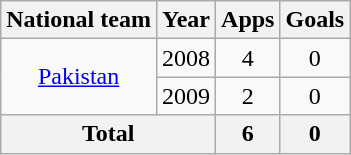<table class="wikitable" style="text-align:center">
<tr>
<th>National team</th>
<th>Year</th>
<th>Apps</th>
<th>Goals</th>
</tr>
<tr>
<td rowspan="2"><a href='#'>Pakistan</a></td>
<td>2008</td>
<td>4</td>
<td>0</td>
</tr>
<tr>
<td>2009</td>
<td>2</td>
<td>0</td>
</tr>
<tr>
<th colspan="2">Total</th>
<th>6</th>
<th>0</th>
</tr>
</table>
